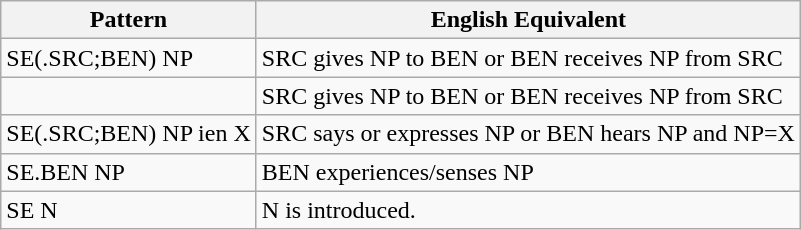<table class="wikitable">
<tr>
<th>Pattern</th>
<th>English Equivalent</th>
</tr>
<tr>
<td>SE(.SRC;BEN) NP</td>
<td>SRC gives NP to BEN or BEN receives NP from SRC</td>
</tr>
<tr>
<td></td>
<td>SRC gives NP to BEN or BEN receives NP from SRC</td>
</tr>
<tr>
<td>SE(.SRC;BEN) NP ien X</td>
<td>SRC says or expresses NP or BEN hears NP and NP=X</td>
</tr>
<tr>
<td>SE.BEN NP</td>
<td>BEN experiences/senses NP</td>
</tr>
<tr>
<td>SE N</td>
<td>N is introduced.</td>
</tr>
</table>
